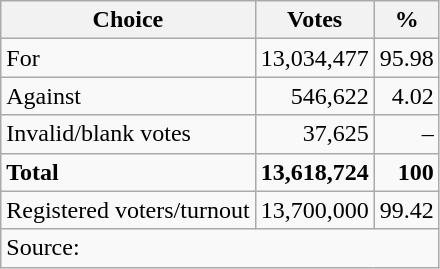<table class=wikitable style=text-align:right>
<tr>
<th>Choice</th>
<th>Votes</th>
<th>%</th>
</tr>
<tr>
<td align=left>For</td>
<td>13,034,477</td>
<td>95.98</td>
</tr>
<tr>
<td align=left>Against</td>
<td>546,622</td>
<td>4.02</td>
</tr>
<tr>
<td align=left>Invalid/blank votes</td>
<td>37,625</td>
<td>–</td>
</tr>
<tr>
<td align=left><strong>Total</strong></td>
<td><strong>13,618,724</strong></td>
<td><strong>100</strong></td>
</tr>
<tr>
<td align=left>Registered voters/turnout</td>
<td>13,700,000</td>
<td>99.42</td>
</tr>
<tr>
<td align=left colspan=4>Source: </td>
</tr>
</table>
